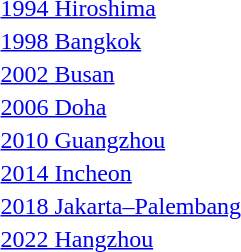<table>
<tr>
<td><a href='#'>1994 Hiroshima</a></td>
<td></td>
<td></td>
<td></td>
</tr>
<tr>
<td><a href='#'>1998 Bangkok</a></td>
<td></td>
<td></td>
<td></td>
</tr>
<tr>
<td><a href='#'>2002 Busan</a></td>
<td></td>
<td></td>
<td></td>
</tr>
<tr>
<td><a href='#'>2006 Doha</a></td>
<td></td>
<td></td>
<td></td>
</tr>
<tr>
<td><a href='#'>2010 Guangzhou</a></td>
<td></td>
<td></td>
<td></td>
</tr>
<tr>
<td><a href='#'>2014 Incheon</a></td>
<td></td>
<td></td>
<td></td>
</tr>
<tr>
<td><a href='#'>2018 Jakarta–Palembang</a></td>
<td></td>
<td></td>
<td></td>
</tr>
<tr>
<td><a href='#'>2022 Hangzhou</a></td>
<td></td>
<td></td>
<td></td>
</tr>
</table>
